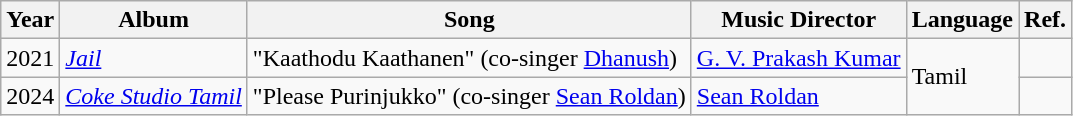<table class="wikitable">
<tr>
<th>Year</th>
<th>Album</th>
<th>Song</th>
<th>Music Director</th>
<th>Language</th>
<th>Ref.</th>
</tr>
<tr>
<td>2021</td>
<td><em><a href='#'>Jail</a></em></td>
<td>"Kaathodu Kaathanen" (co-singer <a href='#'>Dhanush</a>)</td>
<td><a href='#'>G. V. Prakash Kumar</a></td>
<td rowspan="2">Tamil</td>
<td></td>
</tr>
<tr>
<td>2024</td>
<td><em><a href='#'>Coke Studio Tamil</a></em></td>
<td>"Please Purinjukko" (co-singer <a href='#'>Sean Roldan</a>)</td>
<td><a href='#'>Sean Roldan</a></td>
<td></td>
</tr>
</table>
